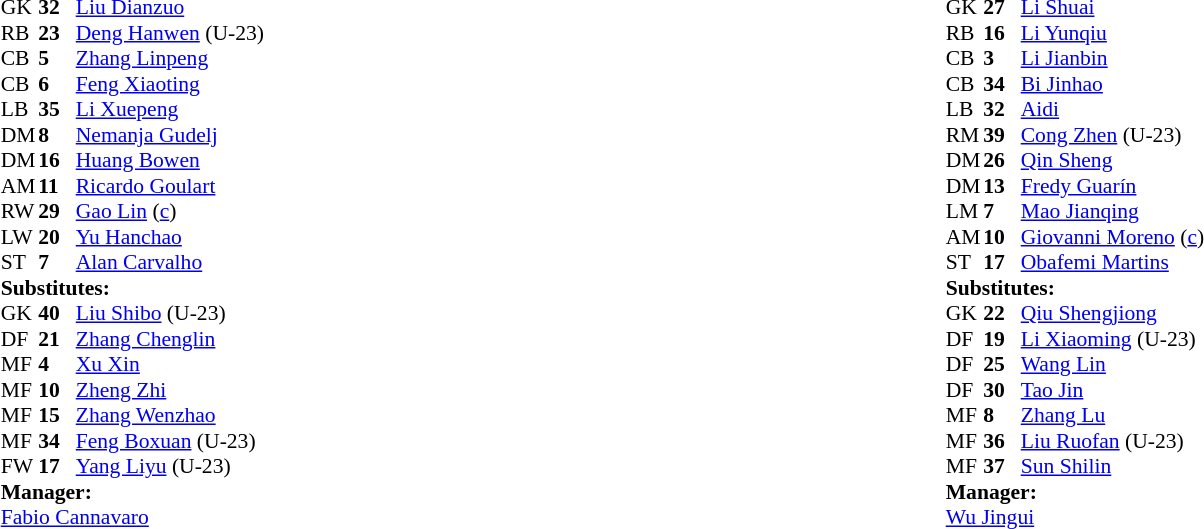<table width="100%">
<tr>
<td valign="top"></td>
<td valign="top" width="50%"><br><table style="font-size: 90%" cellspacing="0" cellpadding="0">
<tr>
<td colspan="4"></td>
</tr>
<tr>
<th width="25"></th>
<th width="25"></th>
</tr>
<tr>
<td>GK</td>
<td><strong>32</strong></td>
<td> <a href='#'>Liu Dianzuo</a></td>
</tr>
<tr>
<td>RB</td>
<td><strong>23</strong></td>
<td> <a href='#'>Deng Hanwen</a> (U-23)</td>
<td></td>
</tr>
<tr>
<td>CB</td>
<td><strong>5</strong></td>
<td> <a href='#'>Zhang Linpeng</a></td>
</tr>
<tr>
<td>CB</td>
<td><strong>6</strong></td>
<td> <a href='#'>Feng Xiaoting</a></td>
</tr>
<tr>
<td>LB</td>
<td><strong>35</strong></td>
<td> <a href='#'>Li Xuepeng</a></td>
</tr>
<tr>
<td>DM</td>
<td><strong>8</strong></td>
<td> <a href='#'>Nemanja Gudelj</a></td>
</tr>
<tr>
<td>DM</td>
<td><strong>16</strong></td>
<td> <a href='#'>Huang Bowen</a></td>
<td></td>
<td></td>
</tr>
<tr>
<td>AM</td>
<td><strong>11</strong></td>
<td> <a href='#'>Ricardo Goulart</a></td>
<td></td>
</tr>
<tr>
<td>RW</td>
<td><strong>29</strong></td>
<td> <a href='#'>Gao Lin</a> (<a href='#'>c</a>)</td>
<td></td>
<td></td>
</tr>
<tr>
<td>LW</td>
<td><strong>20</strong></td>
<td> <a href='#'>Yu Hanchao</a></td>
<td></td>
<td></td>
</tr>
<tr>
<td>ST</td>
<td><strong>7</strong></td>
<td> <a href='#'>Alan Carvalho</a></td>
</tr>
<tr>
<td colspan=4><strong>Substitutes:</strong></td>
</tr>
<tr>
<td>GK</td>
<td><strong>40</strong></td>
<td> <a href='#'>Liu Shibo</a> (U-23)</td>
</tr>
<tr>
<td>DF</td>
<td><strong>21</strong></td>
<td> <a href='#'>Zhang Chenglin</a></td>
</tr>
<tr>
<td>MF</td>
<td><strong>4</strong></td>
<td> <a href='#'>Xu Xin</a></td>
<td></td>
<td></td>
</tr>
<tr>
<td>MF</td>
<td><strong>10</strong></td>
<td> <a href='#'>Zheng Zhi</a></td>
</tr>
<tr>
<td>MF</td>
<td><strong>15</strong></td>
<td> <a href='#'>Zhang Wenzhao</a></td>
</tr>
<tr>
<td>MF</td>
<td><strong>34</strong></td>
<td> <a href='#'>Feng Boxuan</a> (U-23)</td>
<td></td>
<td></td>
</tr>
<tr>
<td>FW</td>
<td><strong>17</strong></td>
<td> <a href='#'>Yang Liyu</a> (U-23)</td>
<td></td>
<td></td>
</tr>
<tr>
<td colspan=4><strong>Manager:</strong></td>
</tr>
<tr>
<td colspan="4"> <a href='#'>Fabio Cannavaro</a></td>
</tr>
</table>
</td>
<td valign="top" width="45%"><br><table style="font-size: 90%" cellspacing="0" cellpadding="0">
<tr>
<td colspan="4"></td>
</tr>
<tr>
<th width="25"></th>
<th width="25"></th>
</tr>
<tr>
<td>GK</td>
<td><strong>27</strong></td>
<td> <a href='#'>Li Shuai</a></td>
</tr>
<tr>
<td>RB</td>
<td><strong>16</strong></td>
<td> <a href='#'>Li Yunqiu</a></td>
<td></td>
</tr>
<tr>
<td>CB</td>
<td><strong>3</strong></td>
<td> <a href='#'>Li Jianbin</a></td>
<td></td>
<td></td>
</tr>
<tr>
<td>CB</td>
<td><strong>34</strong></td>
<td> <a href='#'>Bi Jinhao</a></td>
<td></td>
<td></td>
</tr>
<tr>
<td>LB</td>
<td><strong>32</strong></td>
<td> <a href='#'>Aidi</a></td>
</tr>
<tr>
<td>RM</td>
<td><strong>39</strong></td>
<td> <a href='#'>Cong Zhen</a> (U-23)</td>
</tr>
<tr>
<td>DM</td>
<td><strong>26</strong></td>
<td> <a href='#'>Qin Sheng</a></td>
</tr>
<tr>
<td>DM</td>
<td><strong>13</strong></td>
<td> <a href='#'>Fredy Guarín</a></td>
<td></td>
<td></td>
</tr>
<tr>
<td>LM</td>
<td><strong>7</strong></td>
<td> <a href='#'>Mao Jianqing</a></td>
</tr>
<tr>
<td>AM</td>
<td><strong>10</strong></td>
<td> <a href='#'>Giovanni Moreno</a> (<a href='#'>c</a>)</td>
</tr>
<tr>
<td>ST</td>
<td><strong>17</strong></td>
<td> <a href='#'>Obafemi Martins</a></td>
</tr>
<tr>
<td colspan=4><strong>Substitutes:</strong></td>
</tr>
<tr>
<td>GK</td>
<td><strong>22</strong></td>
<td> <a href='#'>Qiu Shengjiong</a></td>
</tr>
<tr>
<td>DF</td>
<td><strong>19</strong></td>
<td> <a href='#'>Li Xiaoming</a> (U-23)</td>
<td></td>
<td></td>
</tr>
<tr>
<td>DF</td>
<td><strong>25</strong></td>
<td> <a href='#'>Wang Lin</a></td>
</tr>
<tr>
<td>DF</td>
<td><strong>30</strong></td>
<td> <a href='#'>Tao Jin</a></td>
</tr>
<tr>
<td>MF</td>
<td><strong>8</strong></td>
<td> <a href='#'>Zhang Lu</a></td>
<td></td>
<td></td>
</tr>
<tr>
<td>MF</td>
<td><strong>36</strong></td>
<td> <a href='#'>Liu Ruofan</a> (U-23)</td>
<td></td>
<td></td>
</tr>
<tr>
<td>MF</td>
<td><strong>37</strong></td>
<td> <a href='#'>Sun Shilin</a></td>
</tr>
<tr>
<td colspan=4><strong>Manager:</strong></td>
</tr>
<tr>
<td colspan=4> <a href='#'>Wu Jingui</a></td>
</tr>
</table>
</td>
</tr>
<tr>
</tr>
</table>
